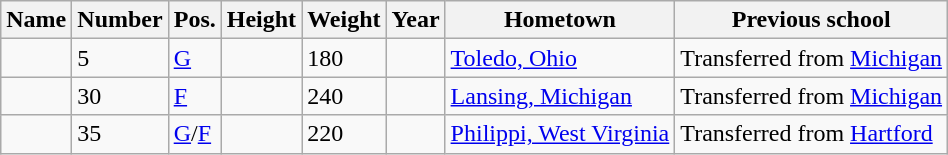<table class="wikitable sortable" border="1">
<tr>
<th>Name</th>
<th>Number</th>
<th>Pos.</th>
<th>Height</th>
<th>Weight</th>
<th>Year</th>
<th>Hometown</th>
<th class="unsortable">Previous school</th>
</tr>
<tr>
<td></td>
<td>5</td>
<td><a href='#'>G</a></td>
<td></td>
<td>180</td>
<td></td>
<td><a href='#'>Toledo, Ohio</a></td>
<td>Transferred from <a href='#'>Michigan</a></td>
</tr>
<tr>
<td></td>
<td>30</td>
<td><a href='#'>F</a></td>
<td></td>
<td>240</td>
<td></td>
<td><a href='#'>Lansing, Michigan</a></td>
<td>Transferred from <a href='#'>Michigan</a></td>
</tr>
<tr>
<td></td>
<td>35</td>
<td><a href='#'>G</a>/<a href='#'>F</a></td>
<td></td>
<td>220</td>
<td></td>
<td><a href='#'>Philippi, West Virginia</a></td>
<td>Transferred from <a href='#'>Hartford</a></td>
</tr>
</table>
